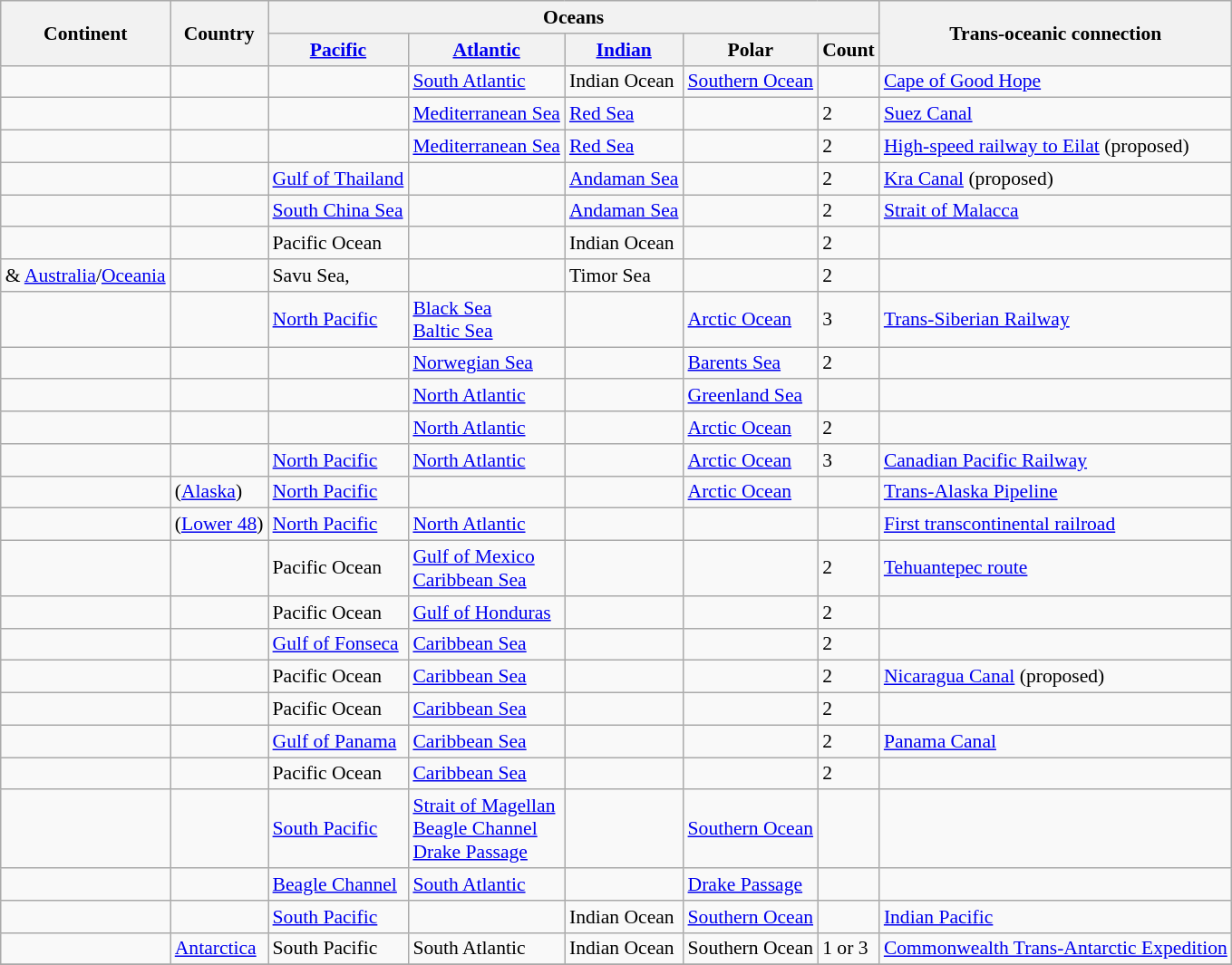<table class="wikitable sortable" style="font-size:90%">
<tr>
<th rowspan=2>Continent</th>
<th rowspan=2>Country</th>
<th colspan=5>Oceans</th>
<th rowspan=2>Trans-oceanic connection</th>
</tr>
<tr>
<th><a href='#'>Pacific</a></th>
<th><a href='#'>Atlantic</a></th>
<th><a href='#'>Indian</a></th>
<th>Polar</th>
<th>Count</th>
</tr>
<tr>
<td></td>
<td></td>
<td></td>
<td> <a href='#'>South Atlantic</a></td>
<td> Indian Ocean</td>
<td> <a href='#'>Southern Ocean</a></td>
<td></td>
<td><a href='#'>Cape of Good Hope</a></td>
</tr>
<tr>
<td></td>
<td></td>
<td></td>
<td> <a href='#'>Mediterranean Sea</a></td>
<td> <a href='#'>Red Sea</a></td>
<td></td>
<td>2</td>
<td><a href='#'>Suez Canal</a></td>
</tr>
<tr>
<td></td>
<td></td>
<td></td>
<td> <a href='#'>Mediterranean Sea</a></td>
<td> <a href='#'>Red Sea</a></td>
<td></td>
<td>2</td>
<td><a href='#'>High-speed railway to Eilat</a> (proposed)</td>
</tr>
<tr>
<td></td>
<td></td>
<td> <a href='#'>Gulf of Thailand</a></td>
<td></td>
<td> <a href='#'>Andaman Sea</a></td>
<td></td>
<td>2</td>
<td><a href='#'>Kra Canal</a> (proposed)</td>
</tr>
<tr>
<td></td>
<td></td>
<td> <a href='#'>South China Sea</a></td>
<td></td>
<td> <a href='#'>Andaman Sea</a></td>
<td></td>
<td>2</td>
<td><a href='#'>Strait of Malacca</a></td>
</tr>
<tr>
<td></td>
<td></td>
<td> Pacific Ocean</td>
<td></td>
<td> Indian Ocean</td>
<td></td>
<td>2</td>
<td></td>
</tr>
<tr>
<td> & <a href='#'>Australia</a>/<a href='#'>Oceania</a></td>
<td></td>
<td> Savu Sea, </td>
<td></td>
<td> Timor Sea</td>
<td></td>
<td>2</td>
<td></td>
</tr>
<tr>
<td></td>
<td></td>
<td> <a href='#'>North Pacific</a> </td>
<td> <a href='#'>Black Sea</a><br><a href='#'>Baltic Sea</a> </td>
<td></td>
<td> <a href='#'>Arctic Ocean</a></td>
<td>3</td>
<td><a href='#'>Trans-Siberian Railway</a></td>
</tr>
<tr>
<td></td>
<td></td>
<td></td>
<td> <a href='#'>Norwegian Sea</a></td>
<td></td>
<td> <a href='#'>Barents Sea</a></td>
<td>2</td>
<td></td>
</tr>
<tr>
<td></td>
<td></td>
<td></td>
<td><a href='#'>North Atlantic</a></td>
<td></td>
<td><a href='#'>Greenland Sea</a></td>
<td></td>
<td></td>
</tr>
<tr>
<td></td>
<td></td>
<td></td>
<td> <a href='#'>North Atlantic</a></td>
<td></td>
<td> <a href='#'>Arctic Ocean</a></td>
<td>2</td>
<td></td>
</tr>
<tr>
<td></td>
<td></td>
<td> <a href='#'>North Pacific</a></td>
<td> <a href='#'>North Atlantic</a></td>
<td></td>
<td> <a href='#'>Arctic Ocean</a> </td>
<td>3</td>
<td><a href='#'>Canadian Pacific Railway</a></td>
</tr>
<tr>
<td></td>
<td> (<a href='#'>Alaska</a>)</td>
<td> <a href='#'>North Pacific</a></td>
<td></td>
<td></td>
<td> <a href='#'>Arctic Ocean</a></td>
<td></td>
<td><a href='#'>Trans-Alaska Pipeline</a></td>
</tr>
<tr>
<td></td>
<td> (<a href='#'>Lower 48</a>)</td>
<td> <a href='#'>North Pacific</a></td>
<td> <a href='#'>North Atlantic</a></td>
<td></td>
<td></td>
<td></td>
<td><a href='#'>First transcontinental railroad</a></td>
</tr>
<tr>
<td></td>
<td></td>
<td> Pacific Ocean</td>
<td> <a href='#'>Gulf of Mexico</a><br><a href='#'>Caribbean Sea</a> </td>
<td></td>
<td></td>
<td>2</td>
<td><a href='#'>Tehuantepec route</a></td>
</tr>
<tr>
<td></td>
<td></td>
<td> Pacific Ocean</td>
<td> <a href='#'>Gulf of Honduras</a></td>
<td></td>
<td></td>
<td>2</td>
<td></td>
</tr>
<tr>
<td></td>
<td></td>
<td> <a href='#'>Gulf of Fonseca</a></td>
<td> <a href='#'>Caribbean Sea</a></td>
<td></td>
<td></td>
<td>2</td>
<td></td>
</tr>
<tr>
<td></td>
<td></td>
<td> Pacific Ocean</td>
<td> <a href='#'>Caribbean Sea</a></td>
<td></td>
<td></td>
<td>2</td>
<td><a href='#'>Nicaragua Canal</a> (proposed)</td>
</tr>
<tr>
<td></td>
<td></td>
<td> Pacific Ocean</td>
<td> <a href='#'>Caribbean Sea</a></td>
<td></td>
<td></td>
<td>2</td>
<td></td>
</tr>
<tr>
<td></td>
<td></td>
<td> <a href='#'>Gulf of Panama</a></td>
<td> <a href='#'>Caribbean Sea</a></td>
<td></td>
<td></td>
<td>2</td>
<td><a href='#'>Panama Canal</a></td>
</tr>
<tr>
<td></td>
<td></td>
<td> Pacific Ocean</td>
<td> <a href='#'>Caribbean Sea</a></td>
<td></td>
<td></td>
<td>2</td>
<td></td>
</tr>
<tr>
<td></td>
<td></td>
<td> <a href='#'>South Pacific</a></td>
<td> <a href='#'>Strait of Magellan</a><br><a href='#'>Beagle Channel</a> <br><a href='#'>Drake Passage</a></td>
<td></td>
<td> <a href='#'>Southern Ocean</a></td>
<td></td>
<td></td>
</tr>
<tr>
<td></td>
<td></td>
<td> <a href='#'>Beagle Channel</a></td>
<td> <a href='#'>South Atlantic</a></td>
<td></td>
<td> <a href='#'>Drake Passage</a></td>
<td></td>
<td></td>
</tr>
<tr>
<td></td>
<td></td>
<td> <a href='#'>South Pacific</a></td>
<td></td>
<td> Indian Ocean</td>
<td> <a href='#'>Southern Ocean</a></td>
<td></td>
<td><a href='#'>Indian Pacific</a></td>
</tr>
<tr>
<td></td>
<td> <a href='#'>Antarctica</a></td>
<td> South Pacific</td>
<td> South Atlantic</td>
<td> Indian Ocean</td>
<td> Southern Ocean</td>
<td>1 or 3</td>
<td><a href='#'>Commonwealth Trans-Antarctic Expedition</a></td>
</tr>
<tr>
</tr>
</table>
